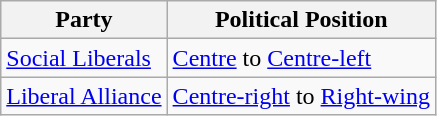<table class="wikitable mw-collapsible mw-collapsed">
<tr>
<th>Party</th>
<th>Political Position</th>
</tr>
<tr>
<td><a href='#'>Social Liberals</a></td>
<td><a href='#'>Centre</a> to <a href='#'>Centre-left</a></td>
</tr>
<tr>
<td><a href='#'>Liberal Alliance</a></td>
<td><a href='#'>Centre-right</a> to <a href='#'>Right-wing</a></td>
</tr>
</table>
